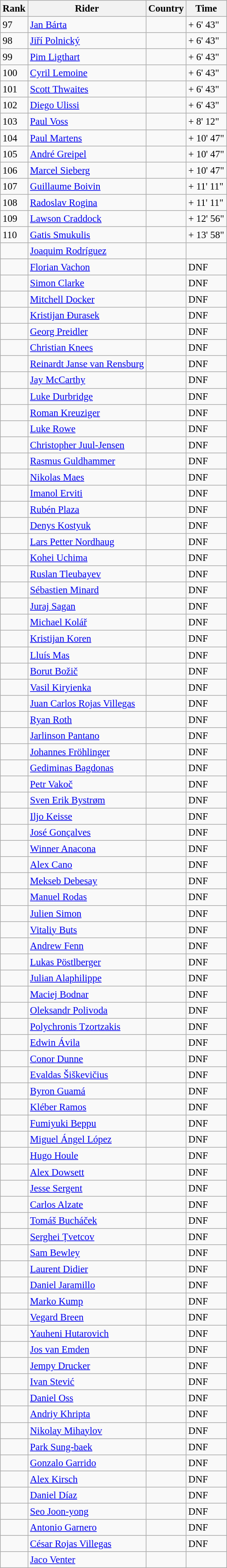<table class="wikitable" style="font-size:95%; text-align:left;">
<tr>
<th>Rank</th>
<th>Rider</th>
<th>Country</th>
<th>Time</th>
</tr>
<tr>
<td>97</td>
<td><a href='#'>Jan Bárta</a></td>
<td></td>
<td>+ 6' 43"</td>
</tr>
<tr>
<td>98</td>
<td><a href='#'>Jiří Polnický</a></td>
<td></td>
<td>+ 6' 43"</td>
</tr>
<tr>
<td>99</td>
<td><a href='#'>Pim Ligthart</a></td>
<td></td>
<td>+ 6' 43"</td>
</tr>
<tr>
<td>100</td>
<td><a href='#'>Cyril Lemoine</a></td>
<td></td>
<td>+ 6' 43"</td>
</tr>
<tr>
<td>101</td>
<td><a href='#'>Scott Thwaites</a></td>
<td></td>
<td>+ 6' 43"</td>
</tr>
<tr>
<td>102</td>
<td><a href='#'>Diego Ulissi</a></td>
<td></td>
<td>+ 6' 43"</td>
</tr>
<tr>
<td>103</td>
<td><a href='#'>Paul Voss</a></td>
<td></td>
<td>+ 8' 12"</td>
</tr>
<tr>
<td>104</td>
<td><a href='#'>Paul Martens</a></td>
<td></td>
<td>+ 10' 47"</td>
</tr>
<tr>
<td>105</td>
<td><a href='#'>André Greipel</a></td>
<td></td>
<td>+ 10' 47"</td>
</tr>
<tr>
<td>106</td>
<td><a href='#'>Marcel Sieberg</a></td>
<td></td>
<td>+ 10' 47"</td>
</tr>
<tr>
<td>107</td>
<td><a href='#'>Guillaume Boivin</a></td>
<td></td>
<td>+ 11' 11"</td>
</tr>
<tr>
<td>108</td>
<td><a href='#'>Radoslav Rogina</a></td>
<td></td>
<td>+ 11' 11"</td>
</tr>
<tr>
<td>109</td>
<td><a href='#'>Lawson Craddock</a></td>
<td></td>
<td>+ 12' 56"</td>
</tr>
<tr>
<td>110</td>
<td><a href='#'>Gatis Smukulis</a></td>
<td></td>
<td>+ 13' 58"</td>
</tr>
<tr>
<td></td>
<td><a href='#'>Joaquim Rodríguez</a></td>
<td></td>
<td></td>
</tr>
<tr>
<td></td>
<td><a href='#'>Florian Vachon</a></td>
<td></td>
<td>DNF</td>
</tr>
<tr>
<td></td>
<td><a href='#'>Simon Clarke</a></td>
<td></td>
<td>DNF</td>
</tr>
<tr>
<td></td>
<td><a href='#'>Mitchell Docker</a></td>
<td></td>
<td>DNF</td>
</tr>
<tr>
<td></td>
<td><a href='#'>Kristijan Đurasek</a></td>
<td></td>
<td>DNF</td>
</tr>
<tr>
<td></td>
<td><a href='#'>Georg Preidler</a></td>
<td></td>
<td>DNF</td>
</tr>
<tr>
<td></td>
<td><a href='#'>Christian Knees</a></td>
<td></td>
<td>DNF</td>
</tr>
<tr>
<td></td>
<td><a href='#'>Reinardt Janse van Rensburg</a></td>
<td></td>
<td>DNF</td>
</tr>
<tr>
<td></td>
<td><a href='#'>Jay McCarthy</a></td>
<td></td>
<td>DNF</td>
</tr>
<tr>
<td></td>
<td><a href='#'>Luke Durbridge</a></td>
<td></td>
<td>DNF</td>
</tr>
<tr>
<td></td>
<td><a href='#'>Roman Kreuziger</a></td>
<td></td>
<td>DNF</td>
</tr>
<tr>
<td></td>
<td><a href='#'>Luke Rowe</a></td>
<td></td>
<td>DNF</td>
</tr>
<tr>
<td></td>
<td><a href='#'>Christopher Juul-Jensen</a></td>
<td></td>
<td>DNF</td>
</tr>
<tr>
<td></td>
<td><a href='#'>Rasmus Guldhammer</a></td>
<td></td>
<td>DNF</td>
</tr>
<tr>
<td></td>
<td><a href='#'>Nikolas Maes</a></td>
<td></td>
<td>DNF</td>
</tr>
<tr>
<td></td>
<td><a href='#'>Imanol Erviti</a></td>
<td></td>
<td>DNF</td>
</tr>
<tr>
<td></td>
<td><a href='#'>Rubén Plaza</a></td>
<td></td>
<td>DNF</td>
</tr>
<tr>
<td></td>
<td><a href='#'>Denys Kostyuk</a></td>
<td></td>
<td>DNF</td>
</tr>
<tr>
<td></td>
<td><a href='#'>Lars Petter Nordhaug</a></td>
<td></td>
<td>DNF</td>
</tr>
<tr>
<td></td>
<td><a href='#'>Kohei Uchima</a></td>
<td></td>
<td>DNF</td>
</tr>
<tr>
<td></td>
<td><a href='#'>Ruslan Tleubayev</a></td>
<td></td>
<td>DNF</td>
</tr>
<tr>
<td></td>
<td><a href='#'>Sébastien Minard</a></td>
<td></td>
<td>DNF</td>
</tr>
<tr>
<td></td>
<td><a href='#'>Juraj Sagan</a></td>
<td></td>
<td>DNF</td>
</tr>
<tr>
<td></td>
<td><a href='#'>Michael Kolář</a></td>
<td></td>
<td>DNF</td>
</tr>
<tr>
<td></td>
<td><a href='#'>Kristijan Koren</a></td>
<td></td>
<td>DNF</td>
</tr>
<tr>
<td></td>
<td><a href='#'>Lluís Mas</a></td>
<td></td>
<td>DNF</td>
</tr>
<tr>
<td></td>
<td><a href='#'>Borut Božič</a></td>
<td></td>
<td>DNF</td>
</tr>
<tr>
<td></td>
<td><a href='#'>Vasil Kiryienka</a></td>
<td></td>
<td>DNF</td>
</tr>
<tr>
<td></td>
<td><a href='#'>Juan Carlos Rojas Villegas</a></td>
<td></td>
<td>DNF</td>
</tr>
<tr>
<td></td>
<td><a href='#'>Ryan Roth</a></td>
<td></td>
<td>DNF</td>
</tr>
<tr>
<td></td>
<td><a href='#'>Jarlinson Pantano</a></td>
<td></td>
<td>DNF</td>
</tr>
<tr>
<td></td>
<td><a href='#'>Johannes Fröhlinger</a></td>
<td></td>
<td>DNF</td>
</tr>
<tr>
<td></td>
<td><a href='#'>Gediminas Bagdonas</a></td>
<td></td>
<td>DNF</td>
</tr>
<tr>
<td></td>
<td><a href='#'>Petr Vakoč</a></td>
<td></td>
<td>DNF</td>
</tr>
<tr>
<td></td>
<td><a href='#'>Sven Erik Bystrøm</a></td>
<td></td>
<td>DNF</td>
</tr>
<tr>
<td></td>
<td><a href='#'>Iljo Keisse</a></td>
<td></td>
<td>DNF</td>
</tr>
<tr>
<td></td>
<td><a href='#'>José Gonçalves</a></td>
<td></td>
<td>DNF</td>
</tr>
<tr>
<td></td>
<td><a href='#'>Winner Anacona</a></td>
<td></td>
<td>DNF</td>
</tr>
<tr>
<td></td>
<td><a href='#'>Alex Cano</a></td>
<td></td>
<td>DNF</td>
</tr>
<tr>
<td></td>
<td><a href='#'>Mekseb Debesay</a></td>
<td></td>
<td>DNF</td>
</tr>
<tr>
<td></td>
<td><a href='#'>Manuel Rodas</a></td>
<td></td>
<td>DNF</td>
</tr>
<tr>
<td></td>
<td><a href='#'>Julien Simon</a></td>
<td></td>
<td>DNF</td>
</tr>
<tr>
<td></td>
<td><a href='#'>Vitaliy Buts</a></td>
<td></td>
<td>DNF</td>
</tr>
<tr>
<td></td>
<td><a href='#'>Andrew Fenn</a></td>
<td></td>
<td>DNF</td>
</tr>
<tr>
<td></td>
<td><a href='#'>Lukas Pöstlberger</a></td>
<td></td>
<td>DNF</td>
</tr>
<tr>
<td></td>
<td><a href='#'>Julian Alaphilippe</a></td>
<td></td>
<td>DNF</td>
</tr>
<tr>
<td></td>
<td><a href='#'>Maciej Bodnar</a></td>
<td></td>
<td>DNF</td>
</tr>
<tr>
<td></td>
<td><a href='#'>Oleksandr Polivoda</a></td>
<td></td>
<td>DNF</td>
</tr>
<tr>
<td></td>
<td><a href='#'>Polychronis Tzortzakis</a></td>
<td></td>
<td>DNF</td>
</tr>
<tr>
<td></td>
<td><a href='#'>Edwin Ávila</a></td>
<td></td>
<td>DNF</td>
</tr>
<tr>
<td></td>
<td><a href='#'>Conor Dunne</a></td>
<td></td>
<td>DNF</td>
</tr>
<tr>
<td></td>
<td><a href='#'>Evaldas Šiškevičius</a></td>
<td></td>
<td>DNF</td>
</tr>
<tr>
<td></td>
<td><a href='#'>Byron Guamá</a></td>
<td></td>
<td>DNF</td>
</tr>
<tr>
<td></td>
<td><a href='#'>Kléber Ramos</a></td>
<td></td>
<td>DNF</td>
</tr>
<tr>
<td></td>
<td><a href='#'>Fumiyuki Beppu</a></td>
<td></td>
<td>DNF</td>
</tr>
<tr>
<td></td>
<td><a href='#'>Miguel Ángel López</a></td>
<td></td>
<td>DNF</td>
</tr>
<tr>
<td></td>
<td><a href='#'>Hugo Houle</a></td>
<td></td>
<td>DNF</td>
</tr>
<tr>
<td></td>
<td><a href='#'>Alex Dowsett</a></td>
<td></td>
<td>DNF</td>
</tr>
<tr>
<td></td>
<td><a href='#'>Jesse Sergent</a></td>
<td></td>
<td>DNF</td>
</tr>
<tr>
<td></td>
<td><a href='#'>Carlos Alzate</a></td>
<td></td>
<td>DNF</td>
</tr>
<tr>
<td></td>
<td><a href='#'>Tomáš Bucháček</a></td>
<td></td>
<td>DNF</td>
</tr>
<tr>
<td></td>
<td><a href='#'>Serghei Țvetcov</a></td>
<td></td>
<td>DNF</td>
</tr>
<tr>
<td></td>
<td><a href='#'>Sam Bewley</a></td>
<td></td>
<td>DNF</td>
</tr>
<tr>
<td></td>
<td><a href='#'>Laurent Didier</a></td>
<td></td>
<td>DNF</td>
</tr>
<tr>
<td></td>
<td><a href='#'>Daniel Jaramillo</a></td>
<td></td>
<td>DNF</td>
</tr>
<tr>
<td></td>
<td><a href='#'>Marko Kump</a></td>
<td></td>
<td>DNF</td>
</tr>
<tr>
<td></td>
<td><a href='#'>Vegard Breen</a></td>
<td></td>
<td>DNF</td>
</tr>
<tr>
<td></td>
<td><a href='#'>Yauheni Hutarovich</a></td>
<td></td>
<td>DNF</td>
</tr>
<tr>
<td></td>
<td><a href='#'>Jos van Emden</a></td>
<td></td>
<td>DNF</td>
</tr>
<tr>
<td></td>
<td><a href='#'>Jempy Drucker</a></td>
<td></td>
<td>DNF</td>
</tr>
<tr>
<td></td>
<td><a href='#'>Ivan Stević</a></td>
<td></td>
<td>DNF</td>
</tr>
<tr>
<td></td>
<td><a href='#'>Daniel Oss</a></td>
<td></td>
<td>DNF</td>
</tr>
<tr>
<td></td>
<td><a href='#'>Andriy Khripta</a></td>
<td></td>
<td>DNF</td>
</tr>
<tr>
<td></td>
<td><a href='#'>Nikolay Mihaylov</a></td>
<td></td>
<td>DNF</td>
</tr>
<tr>
<td></td>
<td><a href='#'>Park Sung-baek</a></td>
<td></td>
<td>DNF</td>
</tr>
<tr>
<td></td>
<td><a href='#'>Gonzalo Garrido</a></td>
<td></td>
<td>DNF</td>
</tr>
<tr>
<td></td>
<td><a href='#'>Alex Kirsch</a></td>
<td></td>
<td>DNF</td>
</tr>
<tr>
<td></td>
<td><a href='#'>Daniel Díaz</a></td>
<td></td>
<td>DNF</td>
</tr>
<tr>
<td></td>
<td><a href='#'>Seo Joon-yong</a></td>
<td></td>
<td>DNF</td>
</tr>
<tr>
<td></td>
<td><a href='#'>Antonio Garnero</a></td>
<td></td>
<td>DNF</td>
</tr>
<tr>
<td></td>
<td><a href='#'>César Rojas Villegas</a></td>
<td></td>
<td>DNF</td>
</tr>
<tr>
<td></td>
<td><a href='#'>Jaco Venter</a></td>
<td></td>
<td></td>
</tr>
</table>
